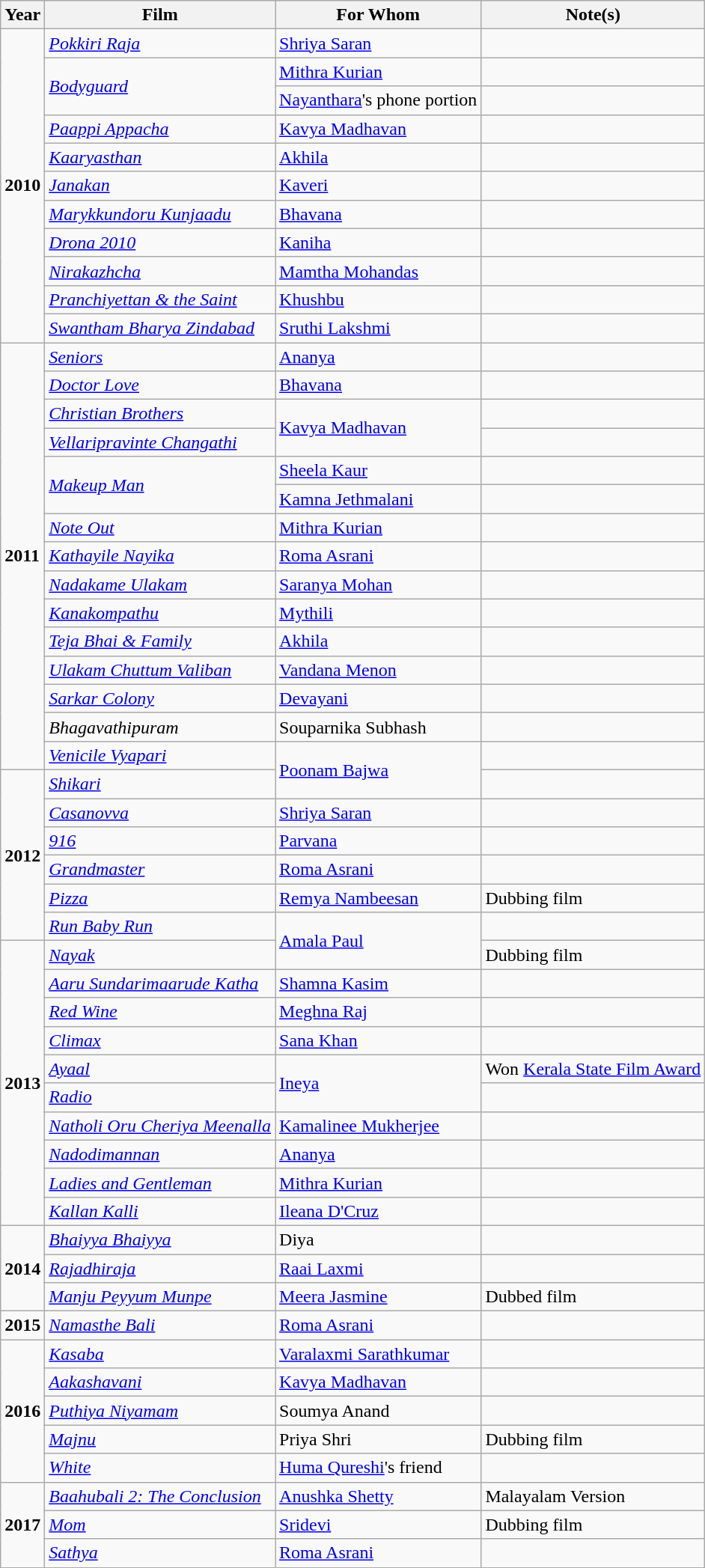<table class="wikitable sortable">
<tr>
<th>Year</th>
<th>Film</th>
<th>For Whom</th>
<th>Note(s)</th>
</tr>
<tr>
<td row rowspan="11"><strong>2010</strong></td>
<td><em><a href='#'>Pokkiri Raja</a></em></td>
<td><a href='#'>Shriya Saran</a></td>
<td></td>
</tr>
<tr>
<td rowspan='2'><em><a href='#'>Bodyguard</a></em></td>
<td><a href='#'>Mithra Kurian</a></td>
<td></td>
</tr>
<tr>
<td><a href='#'>Nayanthara</a>'s phone portion</td>
<td></td>
</tr>
<tr>
<td><em><a href='#'>Paappi Appacha</a></em></td>
<td><a href='#'>Kavya Madhavan</a></td>
<td></td>
</tr>
<tr>
<td><em><a href='#'>Kaaryasthan</a></em></td>
<td><a href='#'>Akhila</a></td>
<td></td>
</tr>
<tr>
<td><em><a href='#'>Janakan</a></em></td>
<td><a href='#'>Kaveri</a></td>
<td></td>
</tr>
<tr>
<td><em><a href='#'>Marykkundoru Kunjaadu</a></em></td>
<td><a href='#'>Bhavana</a></td>
<td></td>
</tr>
<tr>
<td><em><a href='#'>Drona 2010</a></em></td>
<td><a href='#'>Kaniha</a></td>
<td></td>
</tr>
<tr>
<td><em><a href='#'>Nirakazhcha</a></em></td>
<td><a href='#'>Mamtha Mohandas</a></td>
<td></td>
</tr>
<tr>
<td><em><a href='#'>Pranchiyettan & the Saint</a></em></td>
<td><a href='#'>Khushbu</a></td>
<td></td>
</tr>
<tr>
<td><em><a href='#'>Swantham Bharya Zindabad</a></em></td>
<td><a href='#'>Sruthi Lakshmi</a></td>
<td></td>
</tr>
<tr>
<td row rowspan="15"><strong>2011</strong></td>
<td><em><a href='#'>Seniors</a></em></td>
<td><a href='#'>Ananya</a></td>
<td></td>
</tr>
<tr>
<td><em><a href='#'>Doctor Love</a></em></td>
<td><a href='#'>Bhavana</a></td>
<td></td>
</tr>
<tr>
<td><em><a href='#'>Christian Brothers</a></em></td>
<td rowspan='2'><a href='#'>Kavya Madhavan</a></td>
<td></td>
</tr>
<tr>
<td><em><a href='#'>Vellaripravinte Changathi</a></em></td>
<td></td>
</tr>
<tr>
<td rowspan='2'><em><a href='#'>Makeup Man</a></em></td>
<td><a href='#'>Sheela Kaur</a></td>
<td></td>
</tr>
<tr>
<td><a href='#'>Kamna Jethmalani</a></td>
<td></td>
</tr>
<tr>
<td><em><a href='#'>Note Out</a></em></td>
<td><a href='#'>Mithra Kurian</a></td>
<td></td>
</tr>
<tr>
<td><em><a href='#'>Kathayile Nayika</a></em></td>
<td><a href='#'>Roma Asrani</a></td>
<td></td>
</tr>
<tr>
<td><em><a href='#'>Nadakame Ulakam</a></em></td>
<td><a href='#'>Saranya Mohan</a></td>
<td></td>
</tr>
<tr>
<td><em><a href='#'>Kanakompathu</a></em></td>
<td><a href='#'>Mythili</a></td>
<td></td>
</tr>
<tr>
<td><em><a href='#'>Teja Bhai & Family</a></em></td>
<td><a href='#'>Akhila</a></td>
<td></td>
</tr>
<tr>
<td><em><a href='#'>Ulakam Chuttum Valiban</a></em></td>
<td><a href='#'>Vandana Menon</a></td>
<td></td>
</tr>
<tr>
<td><em><a href='#'>Sarkar Colony</a></em></td>
<td><a href='#'>Devayani</a></td>
<td></td>
</tr>
<tr>
<td><em>Bhagavathipuram</em></td>
<td>Souparnika Subhash</td>
<td></td>
</tr>
<tr>
<td><em><a href='#'>Venicile Vyapari</a></em></td>
<td rowspan='2'><a href='#'>Poonam Bajwa</a></td>
<td></td>
</tr>
<tr>
<td rowspan='6'><strong>2012</strong></td>
<td><em><a href='#'>Shikari</a></em></td>
<td></td>
</tr>
<tr>
<td><em><a href='#'>Casanovva</a></em></td>
<td><a href='#'>Shriya Saran</a></td>
<td></td>
</tr>
<tr>
<td><em><a href='#'>916</a></em></td>
<td><a href='#'>Parvana</a></td>
<td></td>
</tr>
<tr>
<td><em><a href='#'>Grandmaster</a></em></td>
<td><a href='#'>Roma Asrani</a></td>
<td></td>
</tr>
<tr>
<td><em><a href='#'>Pizza</a></em></td>
<td><a href='#'>Remya Nambeesan</a></td>
<td>Dubbing film</td>
</tr>
<tr>
<td><em><a href='#'>Run Baby Run</a></em></td>
<td rowspan='2'><a href='#'>Amala Paul</a></td>
<td></td>
</tr>
<tr>
<td row rowspan="10"><strong>2013</strong></td>
<td><em><a href='#'>Nayak</a></em></td>
<td>Dubbing film</td>
</tr>
<tr>
<td><em><a href='#'>Aaru Sundarimaarude Katha</a></em></td>
<td><a href='#'>Shamna Kasim</a></td>
<td></td>
</tr>
<tr>
<td><em><a href='#'>Red Wine</a></em></td>
<td><a href='#'>Meghna Raj</a></td>
<td></td>
</tr>
<tr>
<td><em><a href='#'>Climax</a></em></td>
<td><a href='#'>Sana Khan</a></td>
<td></td>
</tr>
<tr>
<td><em><a href='#'>Ayaal</a></em></td>
<td rowspan='2'><a href='#'>Ineya</a></td>
<td>Won <a href='#'>Kerala State Film Award</a></td>
</tr>
<tr>
<td><em><a href='#'>Radio</a></em></td>
<td></td>
</tr>
<tr>
<td><em><a href='#'>Natholi Oru Cheriya Meenalla</a></em></td>
<td><a href='#'>Kamalinee Mukherjee</a></td>
<td></td>
</tr>
<tr>
<td><em><a href='#'>Nadodimannan</a></em></td>
<td><a href='#'>Ananya</a></td>
<td></td>
</tr>
<tr>
<td><em><a href='#'>Ladies and Gentleman</a></em></td>
<td><a href='#'>Mithra Kurian</a></td>
<td></td>
</tr>
<tr>
<td><em><a href='#'>Kallan Kalli</a></em></td>
<td><a href='#'>Ileana D'Cruz</a></td>
<td></td>
</tr>
<tr>
<td row rowspan="3"><strong>2014</strong></td>
<td><em><a href='#'>Bhaiyya Bhaiyya</a></em></td>
<td>Diya</td>
<td></td>
</tr>
<tr>
<td><em><a href='#'>Rajadhiraja</a></em></td>
<td><a href='#'>Raai Laxmi</a></td>
<td></td>
</tr>
<tr>
<td><em><a href='#'>Manju Peyyum Munpe</a></em></td>
<td><a href='#'>Meera Jasmine</a></td>
<td>Dubbed film</td>
</tr>
<tr>
<td><strong>2015</strong></td>
<td><em><a href='#'>Namasthe Bali</a></em></td>
<td><a href='#'>Roma Asrani</a></td>
<td></td>
</tr>
<tr>
<td row rowspan='5'><strong>2016</strong></td>
<td><em><a href='#'>Kasaba</a></em></td>
<td><a href='#'>Varalaxmi Sarathkumar</a></td>
<td></td>
</tr>
<tr>
<td><em><a href='#'>Aakashavani</a></em></td>
<td><a href='#'>Kavya Madhavan</a></td>
<td></td>
</tr>
<tr>
<td><em><a href='#'>Puthiya Niyamam</a></em></td>
<td>Soumya Anand</td>
<td></td>
</tr>
<tr>
<td><em><a href='#'>Majnu</a></em></td>
<td>Priya Shri</td>
<td>Dubbing film</td>
</tr>
<tr>
<td><em><a href='#'>White</a></em></td>
<td><a href='#'>Huma Qureshi</a>'s friend</td>
<td></td>
</tr>
<tr>
<td row rowspan="3"><strong>2017</strong></td>
<td><em><a href='#'>Baahubali 2: The Conclusion</a></em></td>
<td><a href='#'>Anushka Shetty</a></td>
<td>Malayalam Version</td>
</tr>
<tr>
<td><a href='#'><em>Mom</em></a></td>
<td><a href='#'>Sridevi</a></td>
<td>Dubbing film</td>
</tr>
<tr>
<td><a href='#'><em>Sathya</em></a></td>
<td><a href='#'>Roma Asrani</a></td>
<td></td>
</tr>
</table>
